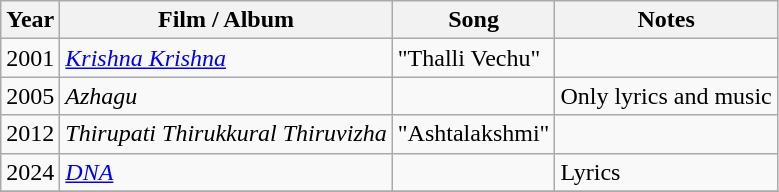<table class="wikitable sortable">
<tr>
<th>Year</th>
<th>Film / Album</th>
<th>Song</th>
<th>Notes</th>
</tr>
<tr>
<td>2001</td>
<td><em><a href='#'>Krishna Krishna</a></em></td>
<td>"Thalli Vechu"</td>
<td></td>
</tr>
<tr>
<td>2005</td>
<td><em>Azhagu</em></td>
<td></td>
<td>Only lyrics and music</td>
</tr>
<tr>
<td>2012</td>
<td><em>Thirupati Thirukkural Thiruvizha</em></td>
<td>"Ashtalakshmi"</td>
<td></td>
</tr>
<tr>
<td>2024</td>
<td><em><a href='#'>DNA</a></em></td>
<td></td>
<td>Lyrics</td>
</tr>
<tr>
</tr>
</table>
